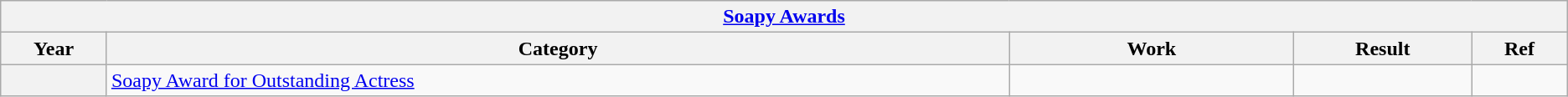<table class="wikitable sortable plainrowheaders">
<tr>
<th colspan="5" style="text-align:center;"><a href='#'>Soapy Awards</a></th>
</tr>
<tr>
<th scope="col" style="width:0.5%;">Year</th>
<th scope="col" style="width:7%;">Category</th>
<th scope="col" style="width:2%;">Work</th>
<th scope="col" style="width:1%;">Result</th>
<th scope="col" style="width:0.5%;">Ref</th>
</tr>
<tr>
<th scope="row"></th>
<td><a href='#'>Soapy Award for Outstanding Actress</a></td>
<td rowspan=7 style="text-align:center"></td>
<td></td>
<td></td>
</tr>
</table>
